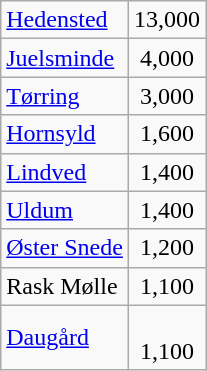<table class="wikitable" style="margin-right:1em">
<tr>
<td><a href='#'>Hedensted</a></td>
<td align="center">13,000</td>
</tr>
<tr>
<td><a href='#'>Juelsminde</a></td>
<td align="center">4,000</td>
</tr>
<tr>
<td><a href='#'>Tørring</a></td>
<td align="center">3,000</td>
</tr>
<tr>
<td><a href='#'>Hornsyld</a></td>
<td align="center">1,600</td>
</tr>
<tr>
<td><a href='#'>Lindved</a></td>
<td align="center">1,400</td>
</tr>
<tr>
<td><a href='#'>Uldum</a></td>
<td align="center">1,400</td>
</tr>
<tr>
<td><a href='#'>Øster Snede</a></td>
<td align="center">1,200</td>
</tr>
<tr>
<td>Rask Mølle</td>
<td align="center">1,100</td>
</tr>
<tr>
<td><a href='#'>Daugård</a></td>
<td align="center"><br>1,100</td>
</tr>
</table>
